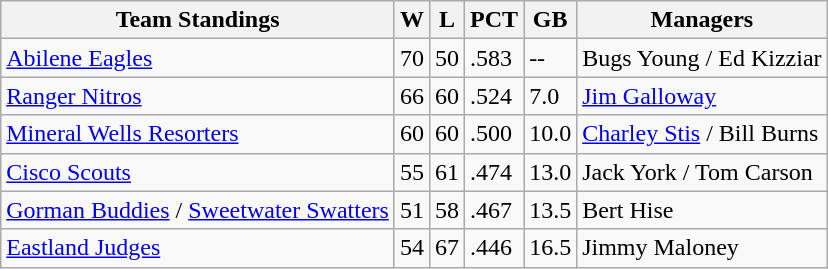<table class="wikitable">
<tr>
<th>Team Standings</th>
<th>W</th>
<th>L</th>
<th>PCT</th>
<th>GB</th>
<th>Managers</th>
</tr>
<tr>
<td><a href='#'>Abilene Eagles</a></td>
<td>70</td>
<td>50</td>
<td>.583</td>
<td>--</td>
<td>Bugs Young / Ed Kizziar</td>
</tr>
<tr>
<td><a href='#'>Ranger Nitros</a></td>
<td>66</td>
<td>60</td>
<td>.524</td>
<td>7.0</td>
<td><a href='#'>Jim Galloway</a></td>
</tr>
<tr>
<td><a href='#'>Mineral Wells Resorters</a></td>
<td>60</td>
<td>60</td>
<td>.500</td>
<td>10.0</td>
<td><a href='#'>Charley Stis</a> / Bill Burns</td>
</tr>
<tr>
<td><a href='#'>Cisco Scouts</a></td>
<td>55</td>
<td>61</td>
<td>.474</td>
<td>13.0</td>
<td>Jack York / Tom Carson</td>
</tr>
<tr>
<td><a href='#'>Gorman Buddies</a> / <a href='#'>Sweetwater Swatters</a></td>
<td>51</td>
<td>58</td>
<td>.467</td>
<td>13.5</td>
<td>Bert Hise</td>
</tr>
<tr>
<td><a href='#'>Eastland Judges</a></td>
<td>54</td>
<td>67</td>
<td>.446</td>
<td>16.5</td>
<td>Jimmy Maloney</td>
</tr>
</table>
